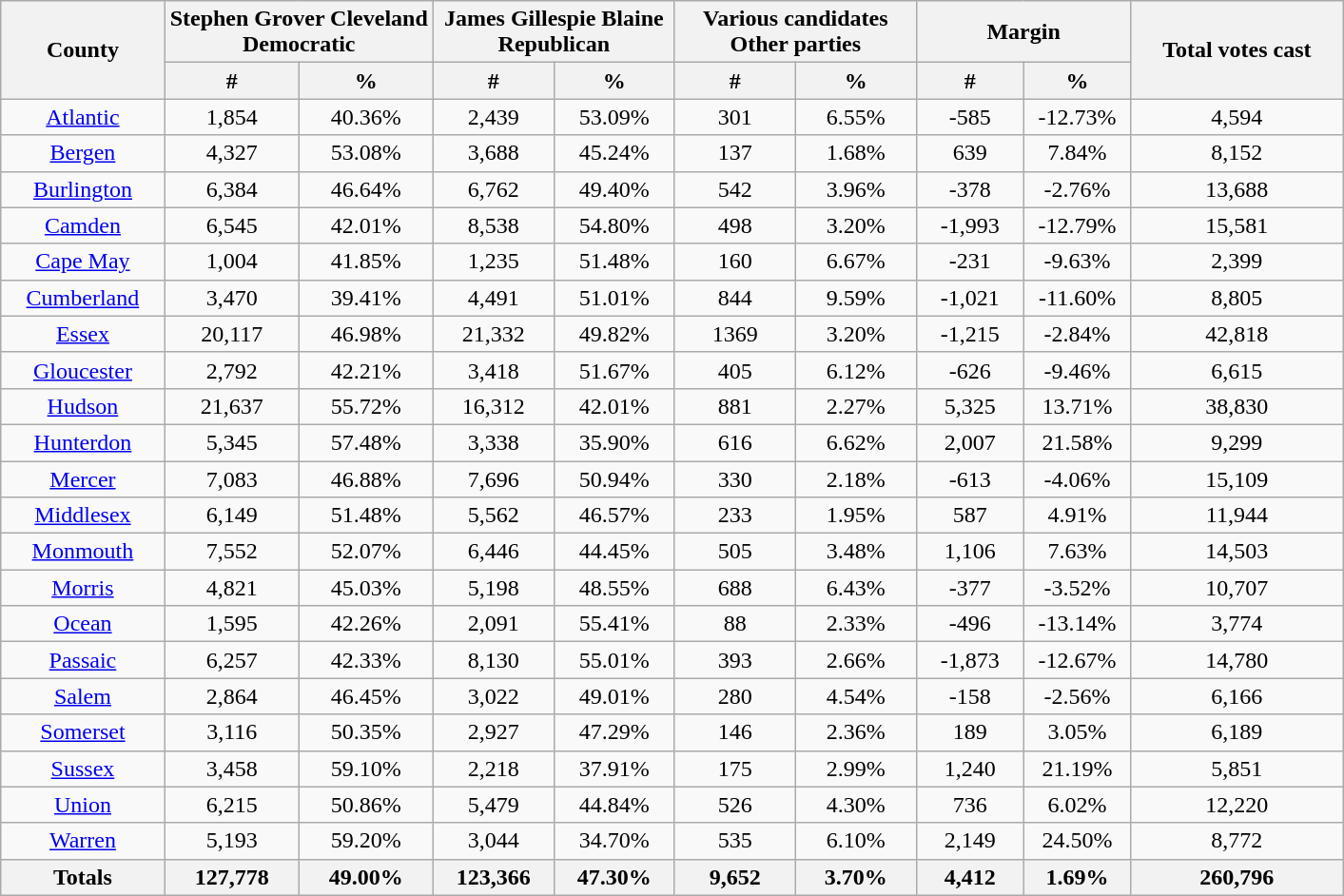<table class="wikitable sortable">
<tr>
<th rowspan="2">County</th>
<th colspan="2">Stephen Grover Cleveland<br>Democratic</th>
<th colspan="2">James Gillespie Blaine<br>Republican</th>
<th colspan="2">Various candidates<br>Other parties</th>
<th colspan="2">Margin</th>
<th rowspan="2">Total votes cast </th>
</tr>
<tr>
<th width="10%" data-sort-type="number">#</th>
<th width="10%" data-sort-type="number">%</th>
<th width="9%" data-sort-type="number">#</th>
<th width="9%" data-sort-type="number">%</th>
<th width="9%" data-sort-type="number">#</th>
<th width="9%" data-sort-type="number">%</th>
<th width="8%" data-sort-type="number">#</th>
<th width="8%" data-sort-type="number">%</th>
</tr>
<tr style="text-align:center;">
<td><a href='#'>Atlantic</a></td>
<td>1,854</td>
<td>40.36%</td>
<td>2,439</td>
<td>53.09%</td>
<td>301</td>
<td>6.55%</td>
<td>-585</td>
<td>-12.73%</td>
<td>4,594</td>
</tr>
<tr style="text-align:center;">
<td><a href='#'>Bergen</a></td>
<td>4,327</td>
<td>53.08%</td>
<td>3,688</td>
<td>45.24%</td>
<td>137</td>
<td>1.68%</td>
<td>639</td>
<td>7.84%</td>
<td>8,152</td>
</tr>
<tr style="text-align:center;">
<td><a href='#'>Burlington</a></td>
<td>6,384</td>
<td>46.64%</td>
<td>6,762</td>
<td>49.40%</td>
<td>542</td>
<td>3.96%</td>
<td>-378</td>
<td>-2.76%</td>
<td>13,688</td>
</tr>
<tr style="text-align:center;">
<td><a href='#'>Camden</a></td>
<td>6,545</td>
<td>42.01%</td>
<td>8,538</td>
<td>54.80%</td>
<td>498</td>
<td>3.20%</td>
<td>-1,993</td>
<td>-12.79%</td>
<td>15,581</td>
</tr>
<tr style="text-align:center;">
<td><a href='#'>Cape May</a></td>
<td>1,004</td>
<td>41.85%</td>
<td>1,235</td>
<td>51.48%</td>
<td>160</td>
<td>6.67%</td>
<td>-231</td>
<td>-9.63%</td>
<td>2,399</td>
</tr>
<tr style="text-align:center;">
<td><a href='#'>Cumberland</a></td>
<td>3,470</td>
<td>39.41%</td>
<td>4,491</td>
<td>51.01%</td>
<td>844</td>
<td>9.59%</td>
<td>-1,021</td>
<td>-11.60%</td>
<td>8,805</td>
</tr>
<tr style="text-align:center;">
<td><a href='#'>Essex</a></td>
<td>20,117</td>
<td>46.98%</td>
<td>21,332</td>
<td>49.82%</td>
<td>1369</td>
<td>3.20%</td>
<td>-1,215</td>
<td>-2.84%</td>
<td>42,818</td>
</tr>
<tr style="text-align:center;">
<td><a href='#'>Gloucester</a></td>
<td>2,792</td>
<td>42.21%</td>
<td>3,418</td>
<td>51.67%</td>
<td>405</td>
<td>6.12%</td>
<td>-626</td>
<td>-9.46%</td>
<td>6,615</td>
</tr>
<tr style="text-align:center;">
<td><a href='#'>Hudson</a></td>
<td>21,637</td>
<td>55.72%</td>
<td>16,312</td>
<td>42.01%</td>
<td>881</td>
<td>2.27%</td>
<td>5,325</td>
<td>13.71%</td>
<td>38,830</td>
</tr>
<tr style="text-align:center;">
<td><a href='#'>Hunterdon</a></td>
<td>5,345</td>
<td>57.48%</td>
<td>3,338</td>
<td>35.90%</td>
<td>616</td>
<td>6.62%</td>
<td>2,007</td>
<td>21.58%</td>
<td>9,299</td>
</tr>
<tr style="text-align:center;">
<td><a href='#'>Mercer</a></td>
<td>7,083</td>
<td>46.88%</td>
<td>7,696</td>
<td>50.94%</td>
<td>330</td>
<td>2.18%</td>
<td>-613</td>
<td>-4.06%</td>
<td>15,109</td>
</tr>
<tr style="text-align:center;">
<td><a href='#'>Middlesex</a></td>
<td>6,149</td>
<td>51.48%</td>
<td>5,562</td>
<td>46.57%</td>
<td>233</td>
<td>1.95%</td>
<td>587</td>
<td>4.91%</td>
<td>11,944</td>
</tr>
<tr style="text-align:center;">
<td><a href='#'>Monmouth</a></td>
<td>7,552</td>
<td>52.07%</td>
<td>6,446</td>
<td>44.45%</td>
<td>505</td>
<td>3.48%</td>
<td>1,106</td>
<td>7.63%</td>
<td>14,503</td>
</tr>
<tr style="text-align:center;">
<td><a href='#'>Morris</a></td>
<td>4,821</td>
<td>45.03%</td>
<td>5,198</td>
<td>48.55%</td>
<td>688</td>
<td>6.43%</td>
<td>-377</td>
<td>-3.52%</td>
<td>10,707</td>
</tr>
<tr style="text-align:center;">
<td><a href='#'>Ocean</a></td>
<td>1,595</td>
<td>42.26%</td>
<td>2,091</td>
<td>55.41%</td>
<td>88</td>
<td>2.33%</td>
<td>-496</td>
<td>-13.14%</td>
<td>3,774</td>
</tr>
<tr style="text-align:center;">
<td><a href='#'>Passaic</a></td>
<td>6,257</td>
<td>42.33%</td>
<td>8,130</td>
<td>55.01%</td>
<td>393</td>
<td>2.66%</td>
<td>-1,873</td>
<td>-12.67%</td>
<td>14,780</td>
</tr>
<tr style="text-align:center;">
<td><a href='#'>Salem</a></td>
<td>2,864</td>
<td>46.45%</td>
<td>3,022</td>
<td>49.01%</td>
<td>280</td>
<td>4.54%</td>
<td>-158</td>
<td>-2.56%</td>
<td>6,166</td>
</tr>
<tr style="text-align:center;">
<td><a href='#'>Somerset</a></td>
<td>3,116</td>
<td>50.35%</td>
<td>2,927</td>
<td>47.29%</td>
<td>146</td>
<td>2.36%</td>
<td>189</td>
<td>3.05%</td>
<td>6,189</td>
</tr>
<tr style="text-align:center;">
<td><a href='#'>Sussex</a></td>
<td>3,458</td>
<td>59.10%</td>
<td>2,218</td>
<td>37.91%</td>
<td>175</td>
<td>2.99%</td>
<td>1,240</td>
<td>21.19%</td>
<td>5,851</td>
</tr>
<tr style="text-align:center;">
<td><a href='#'>Union</a></td>
<td>6,215</td>
<td>50.86%</td>
<td>5,479</td>
<td>44.84%</td>
<td>526</td>
<td>4.30%</td>
<td>736</td>
<td>6.02%</td>
<td>12,220</td>
</tr>
<tr style="text-align:center;">
<td><a href='#'>Warren</a></td>
<td>5,193</td>
<td>59.20%</td>
<td>3,044</td>
<td>34.70%</td>
<td>535</td>
<td>6.10%</td>
<td>2,149</td>
<td>24.50%</td>
<td>8,772</td>
</tr>
<tr>
<th>Totals</th>
<th>127,778</th>
<th>49.00%</th>
<th>123,366</th>
<th>47.30%</th>
<th>9,652</th>
<th>3.70%</th>
<th>4,412</th>
<th>1.69%</th>
<th>260,796</th>
</tr>
</table>
